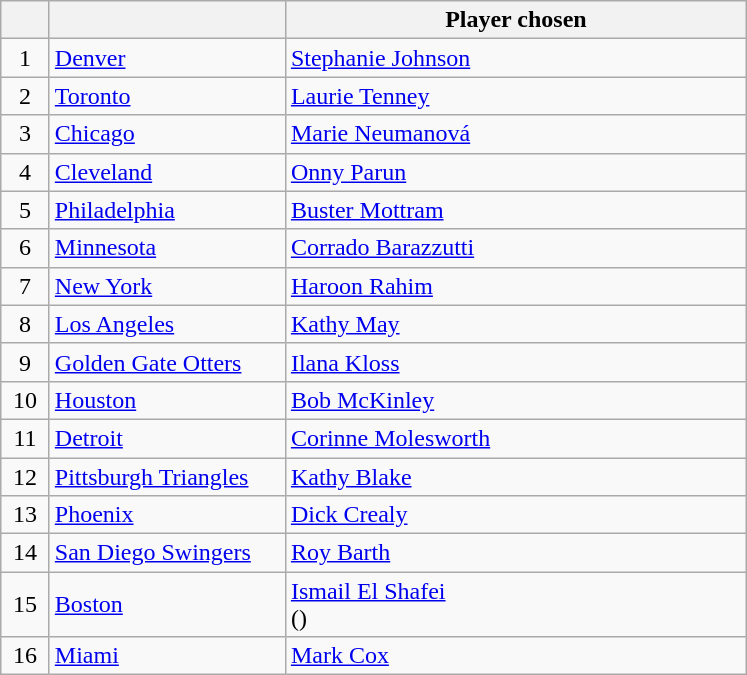<table class="wikitable" style="text-align:left">
<tr>
<th width="25px"></th>
<th width="150px"></th>
<th width="300px">Player chosen</th>
</tr>
<tr>
<td style="text-align:center">1</td>
<td><a href='#'>Denver</a></td>
<td><a href='#'>Stephanie Johnson</a></td>
</tr>
<tr>
<td style="text-align:center">2</td>
<td><a href='#'>Toronto</a></td>
<td><a href='#'>Laurie Tenney</a></td>
</tr>
<tr>
<td style="text-align:center">3</td>
<td><a href='#'>Chicago</a></td>
<td><a href='#'>Marie Neumanová</a></td>
</tr>
<tr>
<td style="text-align:center">4</td>
<td><a href='#'>Cleveland</a></td>
<td><a href='#'>Onny Parun</a></td>
</tr>
<tr>
<td style="text-align:center">5</td>
<td><a href='#'>Philadelphia</a></td>
<td><a href='#'>Buster Mottram</a></td>
</tr>
<tr>
<td style="text-align:center">6</td>
<td><a href='#'>Minnesota</a></td>
<td><a href='#'>Corrado Barazzutti</a></td>
</tr>
<tr>
<td style="text-align:center">7</td>
<td><a href='#'>New York</a></td>
<td><a href='#'>Haroon Rahim</a></td>
</tr>
<tr>
<td style="text-align:center">8</td>
<td><a href='#'>Los Angeles</a></td>
<td><a href='#'>Kathy May</a></td>
</tr>
<tr>
<td style="text-align:center">9</td>
<td><a href='#'>Golden Gate Otters</a></td>
<td><a href='#'>Ilana Kloss</a></td>
</tr>
<tr>
<td style="text-align:center">10</td>
<td><a href='#'>Houston</a></td>
<td><a href='#'>Bob McKinley</a></td>
</tr>
<tr>
<td style="text-align:center">11</td>
<td><a href='#'>Detroit</a></td>
<td><a href='#'>Corinne Molesworth</a></td>
</tr>
<tr>
<td style="text-align:center">12</td>
<td><a href='#'>Pittsburgh Triangles</a></td>
<td><a href='#'>Kathy Blake</a></td>
</tr>
<tr>
<td style="text-align:center">13</td>
<td><a href='#'>Phoenix</a></td>
<td><a href='#'>Dick Crealy</a></td>
</tr>
<tr>
<td style="text-align:center">14</td>
<td><a href='#'>San Diego Swingers</a></td>
<td><a href='#'>Roy Barth</a></td>
</tr>
<tr>
<td style="text-align:center">15</td>
<td><a href='#'>Boston</a></td>
<td><a href='#'>Ismail El Shafei</a><br>()</td>
</tr>
<tr>
<td style="text-align:center">16</td>
<td><a href='#'>Miami</a></td>
<td><a href='#'>Mark Cox</a></td>
</tr>
</table>
